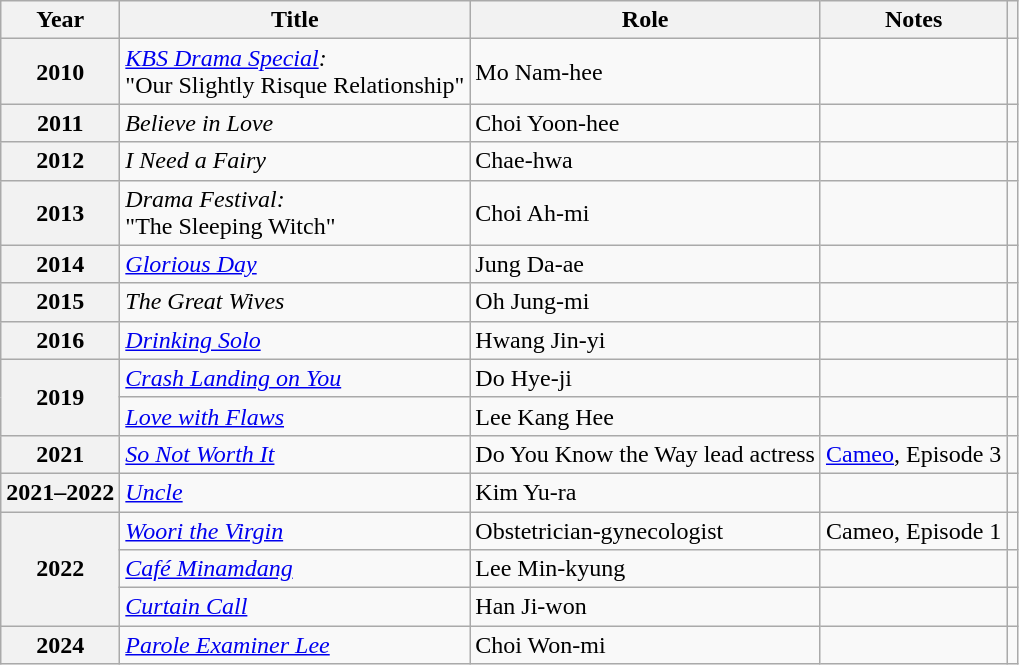<table class="wikitable plainrowheaders sortable">
<tr>
<th scope="col">Year</th>
<th scope="col">Title</th>
<th scope="col">Role</th>
<th scope="col">Notes</th>
<th scope="col" class="unsortable"></th>
</tr>
<tr>
<th scope="row">2010</th>
<td><em><a href='#'>KBS Drama Special</a>:</em><br>"Our Slightly Risque Relationship"</td>
<td>Mo Nam-hee</td>
<td></td>
<td></td>
</tr>
<tr>
<th scope="row">2011</th>
<td><em>Believe in Love</em> </td>
<td>Choi Yoon-hee</td>
<td></td>
<td></td>
</tr>
<tr>
<th scope="row">2012</th>
<td><em>I Need a Fairy</em> </td>
<td>Chae-hwa</td>
<td></td>
<td></td>
</tr>
<tr>
<th scope="row">2013</th>
<td><em>Drama Festival:</em><br>"The Sleeping Witch"</td>
<td>Choi Ah-mi</td>
<td></td>
<td></td>
</tr>
<tr>
<th scope="row">2014</th>
<td><em><a href='#'>Glorious Day</a></em></td>
<td>Jung Da-ae</td>
<td></td>
<td></td>
</tr>
<tr>
<th scope="row">2015</th>
<td><em>The Great Wives</em></td>
<td>Oh Jung-mi</td>
<td></td>
<td></td>
</tr>
<tr>
<th scope="row">2016</th>
<td><em><a href='#'>Drinking Solo</a></em></td>
<td>Hwang Jin-yi</td>
<td></td>
<td></td>
</tr>
<tr>
<th scope="row" rowspan="2">2019</th>
<td><em><a href='#'>Crash Landing on You</a></em></td>
<td>Do Hye-ji</td>
<td></td>
<td></td>
</tr>
<tr>
<td><em><a href='#'>Love with Flaws</a></em></td>
<td>Lee Kang Hee</td>
<td></td>
<td></td>
</tr>
<tr>
<th scope="row" rowspan="1">2021</th>
<td><em><a href='#'>So Not Worth It</a></em></td>
<td>Do You Know the Way lead actress</td>
<td><a href='#'>Cameo</a>, Episode 3</td>
<td></td>
</tr>
<tr>
<th scope="row">2021–2022</th>
<td><em><a href='#'>Uncle</a></em></td>
<td>Kim Yu-ra</td>
<td></td>
<td style="text-align:center"></td>
</tr>
<tr>
<th scope="row" rowspan="3">2022</th>
<td><em><a href='#'>Woori the Virgin</a></em></td>
<td>Obstetrician-gynecologist</td>
<td>Cameo, Episode 1</td>
<td style="text-align:center"></td>
</tr>
<tr>
<td><em><a href='#'>Café Minamdang</a></em></td>
<td>Lee Min-kyung</td>
<td></td>
<td style="text-align:center"></td>
</tr>
<tr>
<td><em><a href='#'>Curtain Call</a></em></td>
<td>Han Ji-won</td>
<td></td>
<td style="text-align:center"></td>
</tr>
<tr>
<th scope="row">2024</th>
<td><em><a href='#'>Parole Examiner Lee</a></em></td>
<td>Choi Won-mi</td>
<td></td>
<td></td>
</tr>
</table>
